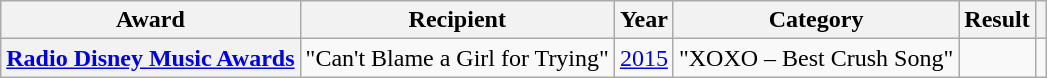<table class="wikitable sortable plainrowheaders" style="border:none; margin:0;">
<tr>
<th scope="col">Award</th>
<th scope="col">Recipient</th>
<th scope="col">Year</th>
<th scope="col">Category</th>
<th scope="col">Result</th>
<th class="unsortable" scope="col"></th>
</tr>
<tr>
<th scope="row"><a href='#'>Radio Disney Music Awards</a></th>
<td>"Can't Blame a Girl for Trying"</td>
<td><a href='#'>2015</a></td>
<td>"XOXO – Best Crush Song"</td>
<td></td>
<td style="text-align:center;"></td>
</tr>
<tr>
</tr>
</table>
